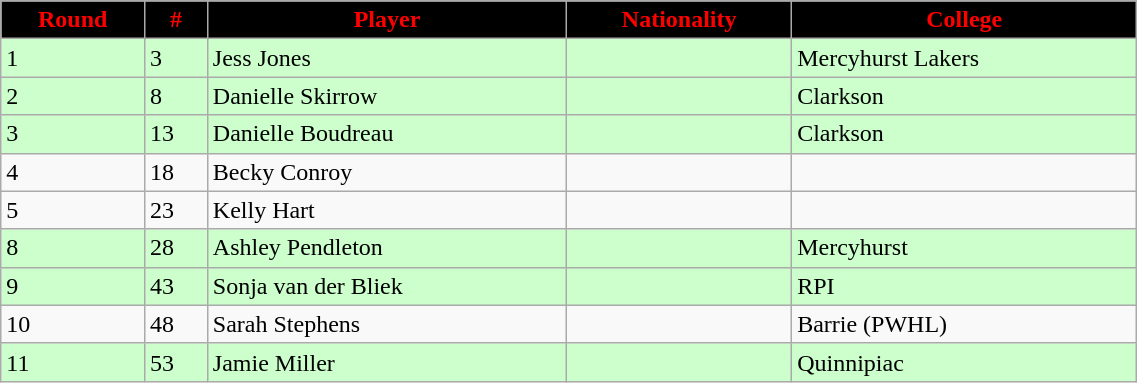<table class="wikitable" width="60%">
<tr align="center"  style="background:black;color:red;">
<td><strong>Round</strong></td>
<td><strong>#</strong></td>
<td><strong>Player</strong></td>
<td><strong>Nationality</strong></td>
<td><strong>College</strong></td>
</tr>
<tr bgcolor="#CCFFCC">
<td>1</td>
<td>3</td>
<td>Jess Jones</td>
<td></td>
<td>Mercyhurst Lakers</td>
</tr>
<tr bgcolor="#CCFFCC">
<td>2</td>
<td>8</td>
<td>Danielle Skirrow</td>
<td></td>
<td>Clarkson</td>
</tr>
<tr bgcolor="#CCFFCC">
<td>3</td>
<td>13</td>
<td>Danielle Boudreau</td>
<td></td>
<td>Clarkson</td>
</tr>
<tr>
<td>4</td>
<td>18</td>
<td>Becky Conroy</td>
<td></td>
<td></td>
</tr>
<tr>
<td>5</td>
<td>23</td>
<td>Kelly Hart</td>
<td></td>
<td></td>
</tr>
<tr bgcolor="#CCFFCC">
<td>8</td>
<td>28</td>
<td>Ashley Pendleton</td>
<td></td>
<td>Mercyhurst</td>
</tr>
<tr bgcolor="#CCFFCC">
<td>9</td>
<td>43</td>
<td>Sonja van der Bliek</td>
<td></td>
<td>RPI</td>
</tr>
<tr>
<td>10</td>
<td>48</td>
<td>Sarah Stephens</td>
<td></td>
<td>Barrie (PWHL)</td>
</tr>
<tr bgcolor="#CCFFCC">
<td>11</td>
<td>53</td>
<td>Jamie Miller</td>
<td></td>
<td>Quinnipiac</td>
</tr>
</table>
